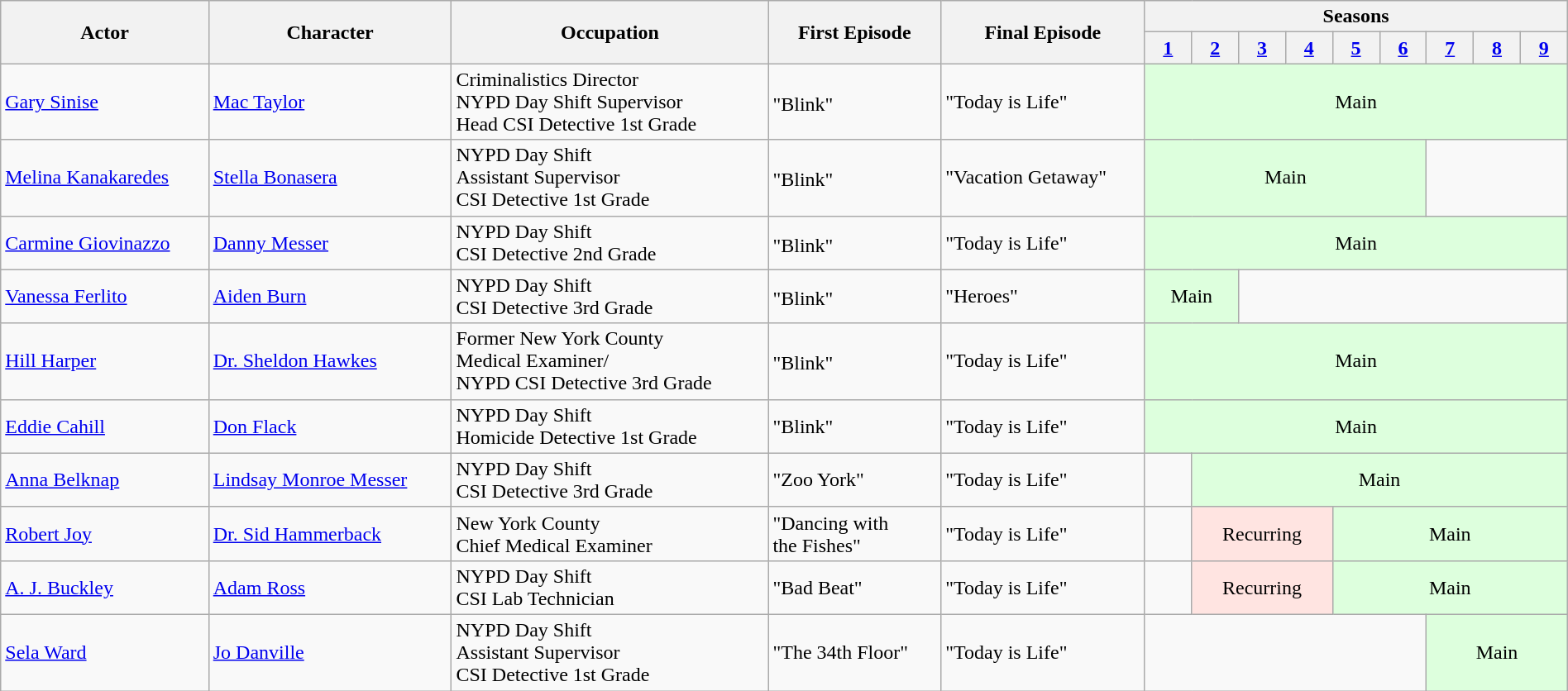<table class="wikitable" style="width:100%;">
<tr>
<th rowspan="2">Actor</th>
<th rowspan="2">Character</th>
<th rowspan="2">Occupation</th>
<th rowspan="2">First Episode</th>
<th rowspan="2">Final Episode</th>
<th colspan="10">Seasons</th>
</tr>
<tr>
<th style="width:3%;"><a href='#'>1</a></th>
<th style="width:3%;"><a href='#'>2</a></th>
<th style="width:3%;"><a href='#'>3</a></th>
<th style="width:3%;"><a href='#'>4</a></th>
<th style="width:3%;"><a href='#'>5</a></th>
<th style="width:3%;"><a href='#'>6</a></th>
<th style="width:3%;"><a href='#'>7</a></th>
<th style="width:3%;"><a href='#'>8</a></th>
<th style="width:3%;"><a href='#'>9</a></th>
</tr>
<tr>
<td><a href='#'>Gary Sinise</a></td>
<td><a href='#'>Mac Taylor</a></td>
<td>Criminalistics Director<br>NYPD Day Shift Supervisor<br>Head CSI Detective 1st Grade</td>
<td>"Blink"<sup>  </sup></td>
<td>"Today is Life"</td>
<td style="background: #ddffdd" colspan="9" align="center">Main</td>
</tr>
<tr>
<td><a href='#'>Melina Kanakaredes</a></td>
<td><a href='#'>Stella Bonasera</a></td>
<td>NYPD Day Shift<br>Assistant Supervisor<br>CSI Detective 1st Grade</td>
<td>"Blink"<sup></sup></td>
<td>"Vacation Getaway"</td>
<td style="background: #ddffdd" colspan="6" align="center">Main</td>
<td colspan="3"></td>
</tr>
<tr>
<td><a href='#'>Carmine Giovinazzo</a></td>
<td><a href='#'>Danny Messer</a></td>
<td>NYPD Day Shift<br>CSI Detective 2nd Grade</td>
<td>"Blink"<sup></sup></td>
<td>"Today is Life"</td>
<td style="background: #ddffdd" colspan="9" align="center">Main</td>
</tr>
<tr>
<td><a href='#'>Vanessa Ferlito</a></td>
<td><a href='#'>Aiden Burn</a></td>
<td>NYPD Day Shift<br>CSI Detective 3rd Grade</td>
<td>"Blink"<sup></sup></td>
<td>"Heroes"</td>
<td style="background: #ddffdd" colspan="2" align="center">Main</td>
<td colspan="7"></td>
</tr>
<tr>
<td><a href='#'>Hill Harper</a></td>
<td><a href='#'>Dr. Sheldon Hawkes</a></td>
<td>Former New York County<br>Medical Examiner/<br>NYPD CSI Detective 3rd Grade</td>
<td>"Blink"<sup></sup></td>
<td>"Today is Life"</td>
<td style="background: #ddffdd" colspan="9" align="center">Main</td>
</tr>
<tr>
<td><a href='#'>Eddie Cahill</a></td>
<td><a href='#'>Don Flack</a></td>
<td>NYPD Day Shift<br>Homicide Detective 1st Grade</td>
<td>"Blink"</td>
<td>"Today is Life"</td>
<td style="background: #ddffdd" colspan="9" align="center">Main</td>
</tr>
<tr>
<td><a href='#'>Anna Belknap</a></td>
<td><a href='#'>Lindsay Monroe Messer</a></td>
<td>NYPD Day Shift<br>CSI Detective 3rd Grade</td>
<td>"Zoo York"</td>
<td>"Today is Life"</td>
<td></td>
<td style="background: #ddffdd" colspan="8" align="center">Main</td>
</tr>
<tr>
<td><a href='#'>Robert Joy</a></td>
<td><a href='#'>Dr. Sid Hammerback</a></td>
<td>New York County<br>Chief Medical Examiner</td>
<td>"Dancing with<br>the Fishes"</td>
<td>"Today is Life"</td>
<td></td>
<td colspan="3" style="background:#ffe4e1; text-align:center;">Recurring</td>
<td style="background: #ddffdd" colspan="5" align="center">Main</td>
</tr>
<tr>
<td><a href='#'>A. J. Buckley</a></td>
<td><a href='#'>Adam Ross</a></td>
<td>NYPD Day Shift<br>CSI Lab Technician</td>
<td>"Bad Beat"</td>
<td>"Today is Life"</td>
<td></td>
<td colspan="3" style="background:#ffe4e1; text-align:center;">Recurring</td>
<td style="background: #ddffdd" colspan="5" align="center">Main</td>
</tr>
<tr>
<td><a href='#'>Sela Ward</a></td>
<td><a href='#'>Jo Danville</a></td>
<td>NYPD Day Shift<br>Assistant Supervisor<br>CSI Detective 1st Grade</td>
<td>"The 34th Floor"</td>
<td>"Today is Life"</td>
<td colspan="6"></td>
<td style="background: #ddffdd" colspan="3" align="center">Main</td>
</tr>
</table>
